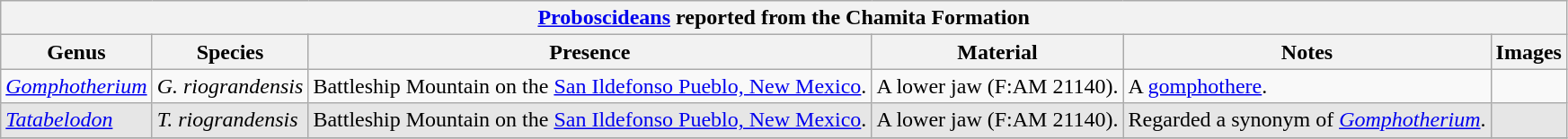<table class="wikitable" align="center">
<tr>
<th colspan="6" align="center"><strong><a href='#'>Proboscideans</a> reported from the Chamita Formation</strong></th>
</tr>
<tr>
<th>Genus</th>
<th>Species</th>
<th>Presence</th>
<th><strong>Material</strong></th>
<th>Notes</th>
<th>Images</th>
</tr>
<tr>
<td><em><a href='#'>Gomphotherium</a></em></td>
<td><em>G. riograndensis</em></td>
<td>Battleship Mountain on the <a href='#'>San Ildefonso Pueblo, New Mexico</a>.</td>
<td>A lower jaw (F:AM 21140).</td>
<td>A <a href='#'>gomphothere</a>.</td>
<td></td>
</tr>
<tr>
<td style="background:#E6E6E6;"><em><a href='#'>Tatabelodon</a></em></td>
<td style="background:#E6E6E6;"><em>T. riograndensis</em></td>
<td style="background:#E6E6E6;">Battleship Mountain on the <a href='#'>San Ildefonso Pueblo, New Mexico</a>.</td>
<td style="background:#E6E6E6;">A lower jaw (F:AM 21140).</td>
<td style="background:#E6E6E6;">Regarded a synonym of <em><a href='#'>Gomphotherium</a></em>.</td>
<td style="background:#E6E6E6;"></td>
</tr>
<tr>
</tr>
</table>
